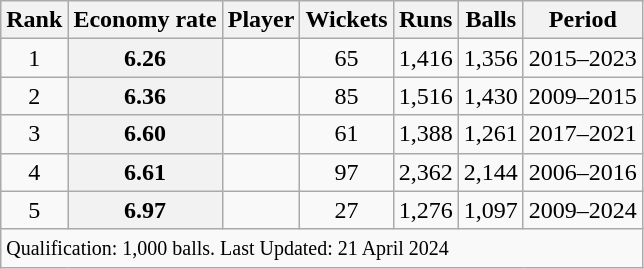<table class="wikitable plainrowheaders sortable">
<tr>
<th scope=col>Rank</th>
<th scope=col>Economy rate</th>
<th scope=col>Player</th>
<th scope=col>Wickets</th>
<th scope=col>Runs</th>
<th scope=col>Balls</th>
<th scope=col>Period</th>
</tr>
<tr>
<td align=center>1</td>
<th scope=row style=text-align:center;>6.26</th>
<td> </td>
<td align=center>65</td>
<td align=center>1,416</td>
<td align=center>1,356</td>
<td>2015–2023</td>
</tr>
<tr>
<td align=center>2</td>
<th scope=row style=text-align:center;>6.36</th>
<td></td>
<td align=center>85</td>
<td align=center>1,516</td>
<td align=center>1,430</td>
<td>2009–2015</td>
</tr>
<tr>
<td align=center>3</td>
<th scope=row style=text-align:center;>6.60</th>
<td></td>
<td align=center>61</td>
<td align=center>1,388</td>
<td align=center>1,261</td>
<td>2017–2021</td>
</tr>
<tr>
<td align=center>4</td>
<th scope=row style=text-align:center;>6.61</th>
<td></td>
<td align=center>97</td>
<td align=center>2,362</td>
<td align=center>2,144</td>
<td>2006–2016</td>
</tr>
<tr>
<td align=center>5</td>
<th scope=row style=text-align:center;>6.97</th>
<td> </td>
<td align=center>27</td>
<td align=center>1,276</td>
<td align=center>1,097</td>
<td>2009–2024</td>
</tr>
<tr class=sortbottom>
<td colspan=7><small>Qualification: 1,000 balls. Last Updated: 21 April 2024</small></td>
</tr>
</table>
